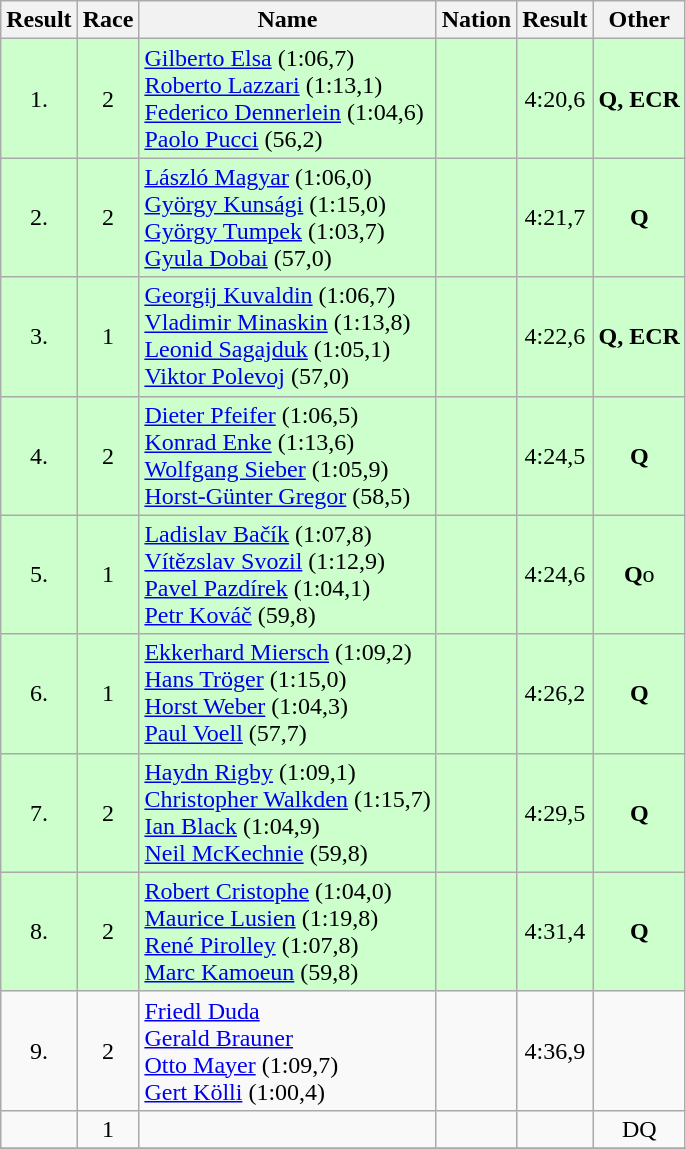<table class="wikitable sortable" style="text-align:center">
<tr>
<th>Result</th>
<th>Race</th>
<th>Name</th>
<th>Nation</th>
<th>Result</th>
<th>Other</th>
</tr>
<tr bgcolor=ccffcc>
<td>1.</td>
<td>2</td>
<td align=left><a href='#'>Gilberto Elsa</a> (1:06,7)<br><a href='#'>Roberto Lazzari</a> (1:13,1)<br><a href='#'>Federico Dennerlein</a> (1:04,6)<br><a href='#'>Paolo Pucci</a> (56,2)</td>
<td align=left></td>
<td>4:20,6</td>
<td><strong>Q, ECR</strong></td>
</tr>
<tr bgcolor=ccffcc>
<td>2.</td>
<td>2</td>
<td align=left><a href='#'>László Magyar</a> (1:06,0)<br><a href='#'>György Kunsági</a> (1:15,0)<br><a href='#'>György Tumpek</a> (1:03,7)<br><a href='#'>Gyula Dobai</a> (57,0)</td>
<td align=left></td>
<td>4:21,7</td>
<td><strong>Q</strong></td>
</tr>
<tr bgcolor=ccffcc>
<td>3.</td>
<td>1</td>
<td align=left><a href='#'>Georgij Kuvaldin</a> (1:06,7)<br><a href='#'>Vladimir Minaskin</a> (1:13,8)<br><a href='#'>Leonid Sagajduk</a> (1:05,1)<br><a href='#'>Viktor Polevoj</a> (57,0)</td>
<td align=left></td>
<td>4:22,6</td>
<td><strong>Q, ECR</strong></td>
</tr>
<tr bgcolor=ccffcc>
<td>4.</td>
<td>2</td>
<td align=left><a href='#'>Dieter Pfeifer</a> (1:06,5)<br><a href='#'>Konrad Enke</a> (1:13,6)<br><a href='#'>Wolfgang Sieber</a> (1:05,9)<br><a href='#'>Horst-Günter Gregor</a> (58,5)</td>
<td align=left></td>
<td>4:24,5</td>
<td><strong>Q</strong></td>
</tr>
<tr bgcolor=ccffcc>
<td>5.</td>
<td>1</td>
<td align=left><a href='#'>Ladislav Bačík</a> (1:07,8)<br><a href='#'>Vítězslav Svozil</a> (1:12,9)<br><a href='#'>Pavel Pazdírek</a> (1:04,1)<br><a href='#'>Petr Kováč</a> (59,8)</td>
<td align=left></td>
<td>4:24,6</td>
<td><strong>Q</strong>o</td>
</tr>
<tr bgcolor=ccffcc>
<td>6.</td>
<td>1</td>
<td align=left><a href='#'>Ekkerhard Miersch</a> (1:09,2)<br><a href='#'>Hans Tröger</a> (1:15,0)<br><a href='#'>Horst Weber</a> (1:04,3)<br><a href='#'>Paul Voell</a> (57,7)</td>
<td align=left></td>
<td>4:26,2</td>
<td><strong>Q</strong></td>
</tr>
<tr bgcolor=ccffcc>
<td>7.</td>
<td>2</td>
<td align=left><a href='#'>Haydn Rigby</a> (1:09,1)<br><a href='#'>Christopher Walkden</a> (1:15,7)<br><a href='#'>Ian Black</a> (1:04,9)<br><a href='#'>Neil McKechnie</a> (59,8)</td>
<td align=left></td>
<td>4:29,5</td>
<td><strong>Q</strong></td>
</tr>
<tr bgcolor=ccffcc>
<td>8.</td>
<td>2</td>
<td align=left><a href='#'>Robert Cristophe</a> (1:04,0)<br><a href='#'>Maurice Lusien</a> (1:19,8)<br><a href='#'>René Pirolley</a> (1:07,8)<br><a href='#'>Marc Kamoeun</a> (59,8)</td>
<td align=left></td>
<td>4:31,4</td>
<td><strong>Q</strong></td>
</tr>
<tr>
<td>9.</td>
<td>2</td>
<td align=left><a href='#'>Friedl Duda</a> <br><a href='#'>Gerald Brauner</a><br><a href='#'>Otto Mayer</a> (1:09,7)<br><a href='#'>Gert Kölli</a> (1:00,4)</td>
<td align=left></td>
<td>4:36,9</td>
<td></td>
</tr>
<tr>
<td></td>
<td>1</td>
<td align=left></td>
<td align=left></td>
<td></td>
<td>DQ</td>
</tr>
<tr>
</tr>
</table>
